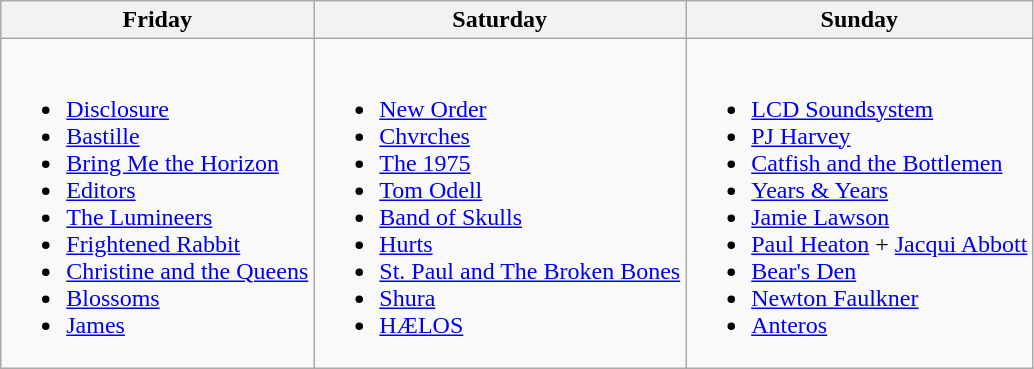<table class="wikitable">
<tr>
<th>Friday</th>
<th>Saturday</th>
<th>Sunday</th>
</tr>
<tr valign="top">
<td><br><ul><li><a href='#'>Disclosure</a></li><li><a href='#'>Bastille</a></li><li><a href='#'>Bring Me the Horizon</a></li><li><a href='#'>Editors</a></li><li><a href='#'>The Lumineers</a></li><li><a href='#'>Frightened Rabbit</a></li><li><a href='#'>Christine and the Queens</a></li><li><a href='#'>Blossoms</a></li><li><a href='#'>James</a></li></ul></td>
<td><br><ul><li><a href='#'>New Order</a></li><li><a href='#'>Chvrches</a></li><li><a href='#'>The 1975</a></li><li><a href='#'>Tom Odell</a></li><li><a href='#'>Band of Skulls</a></li><li><a href='#'>Hurts</a></li><li><a href='#'>St. Paul and The Broken Bones</a></li><li><a href='#'>Shura</a></li><li><a href='#'>HÆLOS</a></li></ul></td>
<td><br><ul><li><a href='#'>LCD Soundsystem</a></li><li><a href='#'>PJ Harvey</a></li><li><a href='#'>Catfish and the Bottlemen</a></li><li><a href='#'>Years & Years</a></li><li><a href='#'>Jamie Lawson</a></li><li><a href='#'>Paul Heaton</a> + <a href='#'>Jacqui Abbott</a></li><li><a href='#'>Bear's Den</a></li><li><a href='#'>Newton Faulkner</a></li><li><a href='#'>Anteros</a></li></ul></td>
</tr>
</table>
